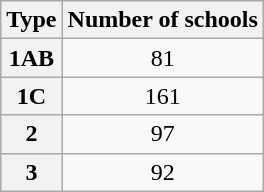<table class="wikitable" style="text-align: center;">
<tr>
<th>Type</th>
<th>Number of schools</th>
</tr>
<tr>
<th>1AB</th>
<td>81</td>
</tr>
<tr>
<th>1C</th>
<td>161</td>
</tr>
<tr>
<th>2</th>
<td>97</td>
</tr>
<tr>
<th>3</th>
<td>92</td>
</tr>
</table>
